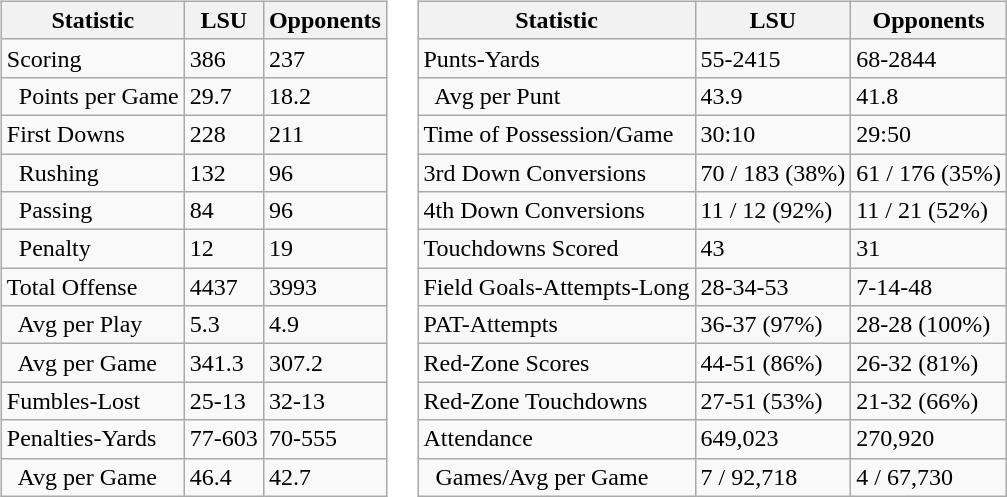<table>
<tr>
<td valign="top"><br><table class="wikitable" style="white-space:nowrap;">
<tr>
<th>Statistic</th>
<th>LSU</th>
<th>Opponents</th>
</tr>
<tr>
<td>Scoring</td>
<td>386</td>
<td>237</td>
</tr>
<tr>
<td>  Points per Game</td>
<td>29.7</td>
<td>18.2</td>
</tr>
<tr>
<td>First Downs</td>
<td>228</td>
<td>211</td>
</tr>
<tr>
<td>  Rushing</td>
<td>132</td>
<td>96</td>
</tr>
<tr>
<td>  Passing</td>
<td>84</td>
<td>96</td>
</tr>
<tr>
<td>  Penalty</td>
<td>12</td>
<td>19</td>
</tr>
<tr>
<td>Total Offense</td>
<td>4437</td>
<td>3993</td>
</tr>
<tr>
<td>  Avg per Play</td>
<td>5.3</td>
<td>4.9</td>
</tr>
<tr>
<td>  Avg per Game</td>
<td>341.3</td>
<td>307.2</td>
</tr>
<tr>
<td>Fumbles-Lost</td>
<td>25-13</td>
<td>32-13</td>
</tr>
<tr>
<td>Penalties-Yards</td>
<td>77-603</td>
<td>70-555</td>
</tr>
<tr>
<td>  Avg per Game</td>
<td>46.4</td>
<td>42.7</td>
</tr>
</table>
</td>
<td valign="top"><br><table class="wikitable" style="white-space:nowrap;">
<tr>
<th>Statistic</th>
<th>LSU</th>
<th>Opponents</th>
</tr>
<tr>
<td>Punts-Yards</td>
<td>55-2415</td>
<td>68-2844</td>
</tr>
<tr>
<td>  Avg per Punt</td>
<td>43.9</td>
<td>41.8</td>
</tr>
<tr>
<td>Time of Possession/Game</td>
<td>30:10</td>
<td>29:50</td>
</tr>
<tr>
<td>3rd Down Conversions</td>
<td>70 / 183 (38%)</td>
<td>61 / 176 (35%)</td>
</tr>
<tr>
<td>4th Down Conversions</td>
<td>11 / 12 (92%)</td>
<td>11 / 21 (52%)</td>
</tr>
<tr>
<td>Touchdowns Scored</td>
<td>43</td>
<td>31</td>
</tr>
<tr>
<td>Field Goals-Attempts-Long</td>
<td>28-34-53</td>
<td>7-14-48</td>
</tr>
<tr>
<td>PAT-Attempts</td>
<td>36-37 (97%)</td>
<td>28-28 (100%)</td>
</tr>
<tr>
<td>Red-Zone Scores</td>
<td>44-51 (86%)</td>
<td>26-32 (81%)</td>
</tr>
<tr>
<td>Red-Zone Touchdowns</td>
<td>27-51 (53%)</td>
<td>21-32 (66%)</td>
</tr>
<tr>
<td>Attendance</td>
<td>649,023</td>
<td>270,920</td>
</tr>
<tr>
<td>  Games/Avg per Game</td>
<td>7 / 92,718</td>
<td>4 / 67,730</td>
</tr>
</table>
</td>
</tr>
</table>
